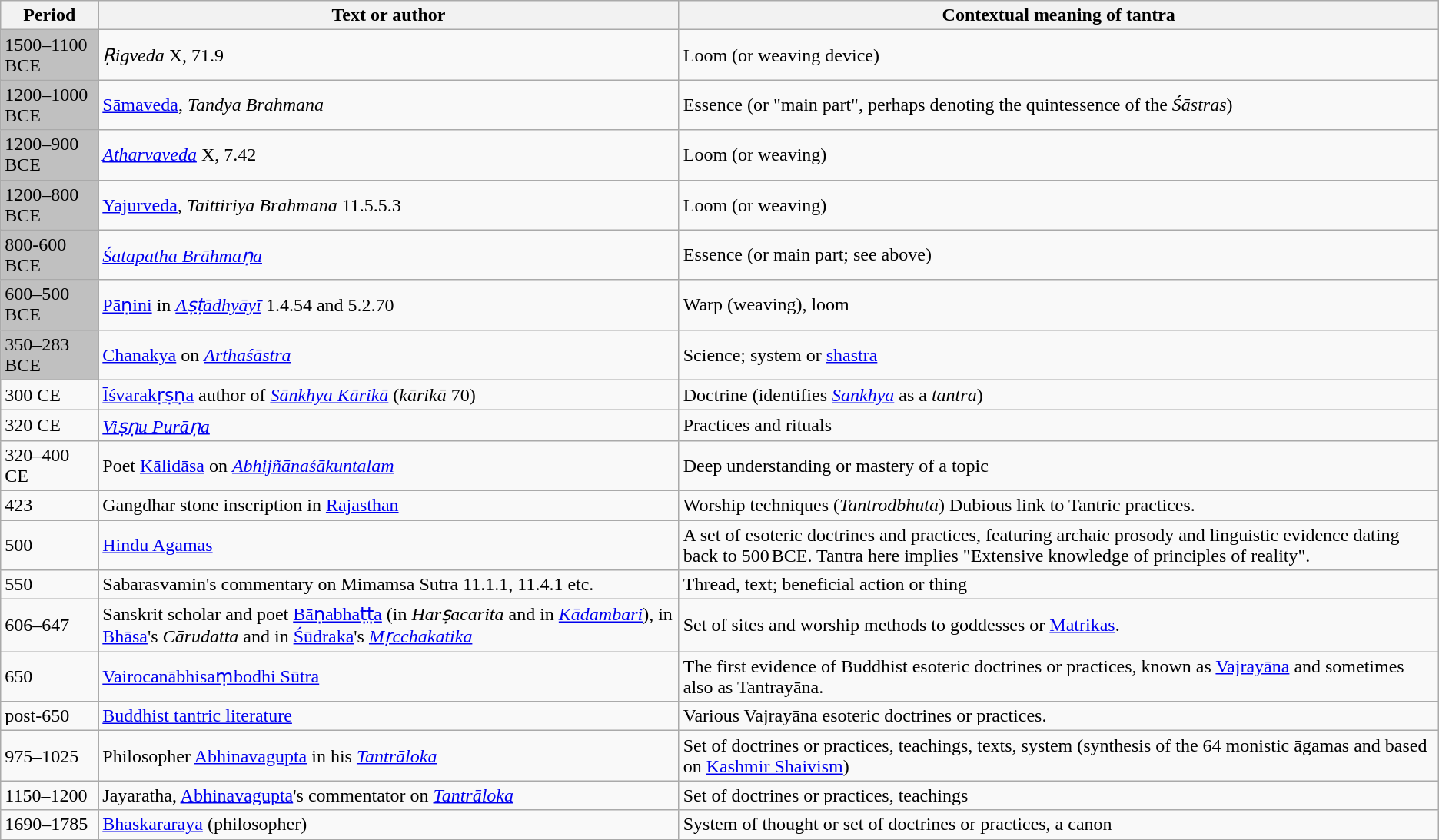<table class="wikitable collapsible">
<tr>
<th>Period</th>
<th>Text or author</th>
<th>Contextual meaning of tantra</th>
</tr>
<tr>
<td style="background: silver;">1500–1100 BCE</td>
<td><em>Ṛigveda</em> X, 71.9</td>
<td>Loom (or weaving device)</td>
</tr>
<tr>
<td style="background: silver;">1200–1000 BCE</td>
<td><a href='#'>Sāmaveda</a>, <em>Tandya Brahmana</em></td>
<td>Essence (or "main part", perhaps denoting the quintessence of the <em>Śāstras</em>)</td>
</tr>
<tr>
<td style="background: silver;">1200–900 BCE</td>
<td><em><a href='#'>Atharvaveda</a></em> X, 7.42</td>
<td>Loom (or weaving)</td>
</tr>
<tr>
<td style="background: silver;">1200–800 BCE</td>
<td><a href='#'>Yajurveda</a>, <em>Taittiriya Brahmana</em> 11.5.5.3</td>
<td>Loom (or weaving)</td>
</tr>
<tr>
<td style="background: silver;">800-600 BCE</td>
<td><em><a href='#'>Śatapatha Brāhmaṇa</a></em></td>
<td>Essence (or main part; see above)</td>
</tr>
<tr>
<td style="background: silver;">600–500 BCE</td>
<td><a href='#'>Pāṇini</a> in <em><a href='#'>Aṣṭādhyāyī</a></em> 1.4.54 and 5.2.70</td>
<td>Warp (weaving), loom</td>
</tr>
<tr>
<td style="background: silver;">350–283 BCE</td>
<td><a href='#'>Chanakya</a> on <em><a href='#'>Arthaśāstra</a></em></td>
<td>Science; system or <a href='#'>shastra</a></td>
</tr>
<tr>
<td>300 CE</td>
<td><a href='#'>Īśvarakṛṣṇa</a> author of <em><a href='#'>Sānkhya Kārikā</a></em> (<em>kārikā</em> 70)</td>
<td>Doctrine (identifies <em><a href='#'>Sankhya</a></em> as a <em>tantra</em>)</td>
</tr>
<tr>
<td>320 CE</td>
<td><em><a href='#'>Viṣṇu Purāṇa</a></em></td>
<td>Practices and rituals</td>
</tr>
<tr>
<td>320–400 CE</td>
<td>Poet <a href='#'>Kālidāsa</a> on <em><a href='#'>Abhijñānaśākuntalam</a></em></td>
<td>Deep understanding or mastery of a topic</td>
</tr>
<tr>
<td>423</td>
<td>Gangdhar stone inscription in <a href='#'>Rajasthan</a></td>
<td>Worship techniques (<em>Tantrodbhuta</em>) Dubious link to Tantric practices.</td>
</tr>
<tr>
<td>500 </td>
<td><a href='#'> Hindu Agamas</a></td>
<td>A set of esoteric doctrines and practices, featuring archaic prosody and linguistic evidence dating back to 500 BCE. Tantra here implies "Extensive knowledge of principles of reality".</td>
</tr>
<tr>
<td>550</td>
<td>Sabarasvamin's commentary on Mimamsa Sutra 11.1.1, 11.4.1 etc.</td>
<td>Thread, text; beneficial action or thing</td>
</tr>
<tr>
<td>606–647</td>
<td>Sanskrit scholar and poet <a href='#'>Bāṇabhaṭṭa</a> (in <em>Harṣacarita</em> and in <em><a href='#'>Kādambari</a></em>), in <a href='#'>Bhāsa</a>'s <em>Cārudatta</em>  and in <a href='#'>Śūdraka</a>'s <em><a href='#'>Mṛcchakatika</a></em></td>
<td>Set of sites and worship methods to goddesses or <a href='#'>Matrikas</a>.</td>
</tr>
<tr>
<td>650 </td>
<td><a href='#'>Vairocanābhisaṃbodhi Sūtra</a></td>
<td>The first evidence of Buddhist esoteric doctrines or practices, known as <a href='#'>Vajrayāna</a> and sometimes also as Tantrayāna.</td>
</tr>
<tr>
<td>post-650</td>
<td><a href='#'>Buddhist tantric literature</a></td>
<td>Various Vajrayāna esoteric doctrines or practices.</td>
</tr>
<tr>
<td>975–1025</td>
<td>Philosopher <a href='#'>Abhinavagupta</a> in his <em><a href='#'>Tantrāloka</a></em></td>
<td>Set of doctrines or practices, teachings, texts, system (synthesis of the 64 monistic āgamas and based on <a href='#'>Kashmir Shaivism</a>)</td>
</tr>
<tr>
<td>1150–1200</td>
<td>Jayaratha, <a href='#'>Abhinavagupta</a>'s commentator on <em><a href='#'>Tantrāloka</a></em></td>
<td>Set of doctrines or practices, teachings</td>
</tr>
<tr>
<td>1690–1785</td>
<td><a href='#'>Bhaskararaya</a> (philosopher)</td>
<td>System of thought or set of doctrines or practices, a canon</td>
</tr>
</table>
